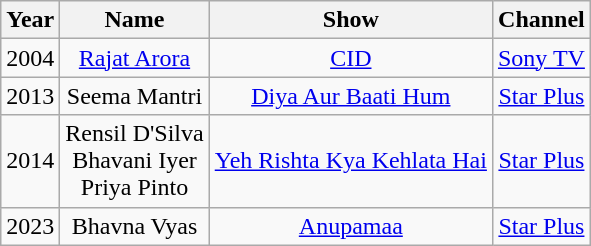<table class="wikitable sortable" style="text-align:center;">
<tr>
<th>Year</th>
<th>Name</th>
<th>Show</th>
<th>Channel</th>
</tr>
<tr>
<td>2004</td>
<td><a href='#'>Rajat Arora</a></td>
<td><a href='#'>CID</a></td>
<td><a href='#'>Sony TV</a></td>
</tr>
<tr>
<td>2013</td>
<td>Seema Mantri</td>
<td><a href='#'>Diya Aur Baati Hum</a></td>
<td><a href='#'>Star Plus</a></td>
</tr>
<tr>
<td>2014</td>
<td>Rensil D'Silva <br>Bhavani Iyer <br>Priya Pinto</td>
<td><a href='#'>Yeh Rishta Kya Kehlata Hai</a></td>
<td><a href='#'>Star Plus</a></td>
</tr>
<tr>
<td>2023</td>
<td>Bhavna Vyas</td>
<td><a href='#'>Anupamaa</a></td>
<td><a href='#'>Star Plus</a></td>
</tr>
</table>
